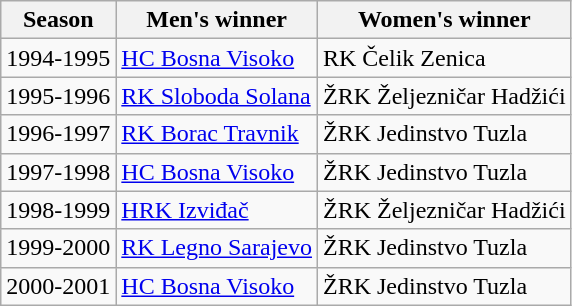<table class="wikitable">
<tr>
<th>Season</th>
<th>Men's winner</th>
<th>Women's winner</th>
</tr>
<tr>
<td>1994-1995</td>
<td><a href='#'>HC Bosna Visoko</a></td>
<td>RK Čelik Zenica</td>
</tr>
<tr>
<td>1995-1996</td>
<td><a href='#'>RK Sloboda Solana</a></td>
<td>ŽRK Željezničar Hadžići</td>
</tr>
<tr>
<td>1996-1997</td>
<td><a href='#'>RK Borac Travnik</a></td>
<td>ŽRK Jedinstvo Tuzla</td>
</tr>
<tr>
<td>1997-1998</td>
<td><a href='#'>HC Bosna Visoko</a></td>
<td>ŽRK Jedinstvo Tuzla</td>
</tr>
<tr>
<td>1998-1999</td>
<td><a href='#'>HRK Izviđač</a></td>
<td>ŽRK Željezničar Hadžići</td>
</tr>
<tr>
<td>1999-2000</td>
<td><a href='#'>RK Legno Sarajevo</a></td>
<td>ŽRK Jedinstvo Tuzla</td>
</tr>
<tr>
<td>2000-2001</td>
<td><a href='#'>HC Bosna Visoko</a></td>
<td>ŽRK Jedinstvo Tuzla</td>
</tr>
</table>
